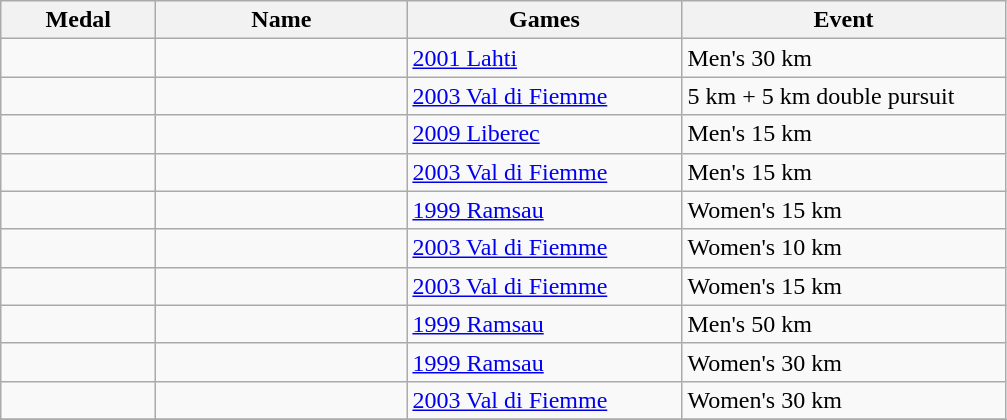<table class="wikitable sortable">
<tr>
<th style="width:6em">Medal</th>
<th style="width:10em">Name</th>
<th style="width:11em">Games</th>
<th style="width:13em">Event</th>
</tr>
<tr>
<td></td>
<td></td>
<td><a href='#'>2001 Lahti</a></td>
<td>Men's 30 km</td>
</tr>
<tr>
<td></td>
<td></td>
<td><a href='#'>2003 Val di Fiemme</a></td>
<td>5 km + 5 km double pursuit</td>
</tr>
<tr>
<td></td>
<td></td>
<td><a href='#'>2009 Liberec</a></td>
<td>Men's 15 km</td>
</tr>
<tr>
<td></td>
<td></td>
<td><a href='#'>2003 Val di Fiemme</a></td>
<td>Men's 15 km</td>
</tr>
<tr>
<td></td>
<td></td>
<td><a href='#'>1999 Ramsau</a></td>
<td>Women's 15 km</td>
</tr>
<tr>
<td></td>
<td></td>
<td><a href='#'>2003 Val di Fiemme</a></td>
<td>Women's 10 km</td>
</tr>
<tr>
<td></td>
<td></td>
<td><a href='#'>2003 Val di Fiemme</a></td>
<td>Women's 15 km</td>
</tr>
<tr>
<td></td>
<td></td>
<td><a href='#'>1999 Ramsau</a></td>
<td>Men's 50 km</td>
</tr>
<tr>
<td></td>
<td></td>
<td><a href='#'>1999 Ramsau</a></td>
<td>Women's 30 km</td>
</tr>
<tr>
<td></td>
<td></td>
<td><a href='#'>2003 Val di Fiemme</a></td>
<td>Women's 30 km</td>
</tr>
<tr>
</tr>
</table>
